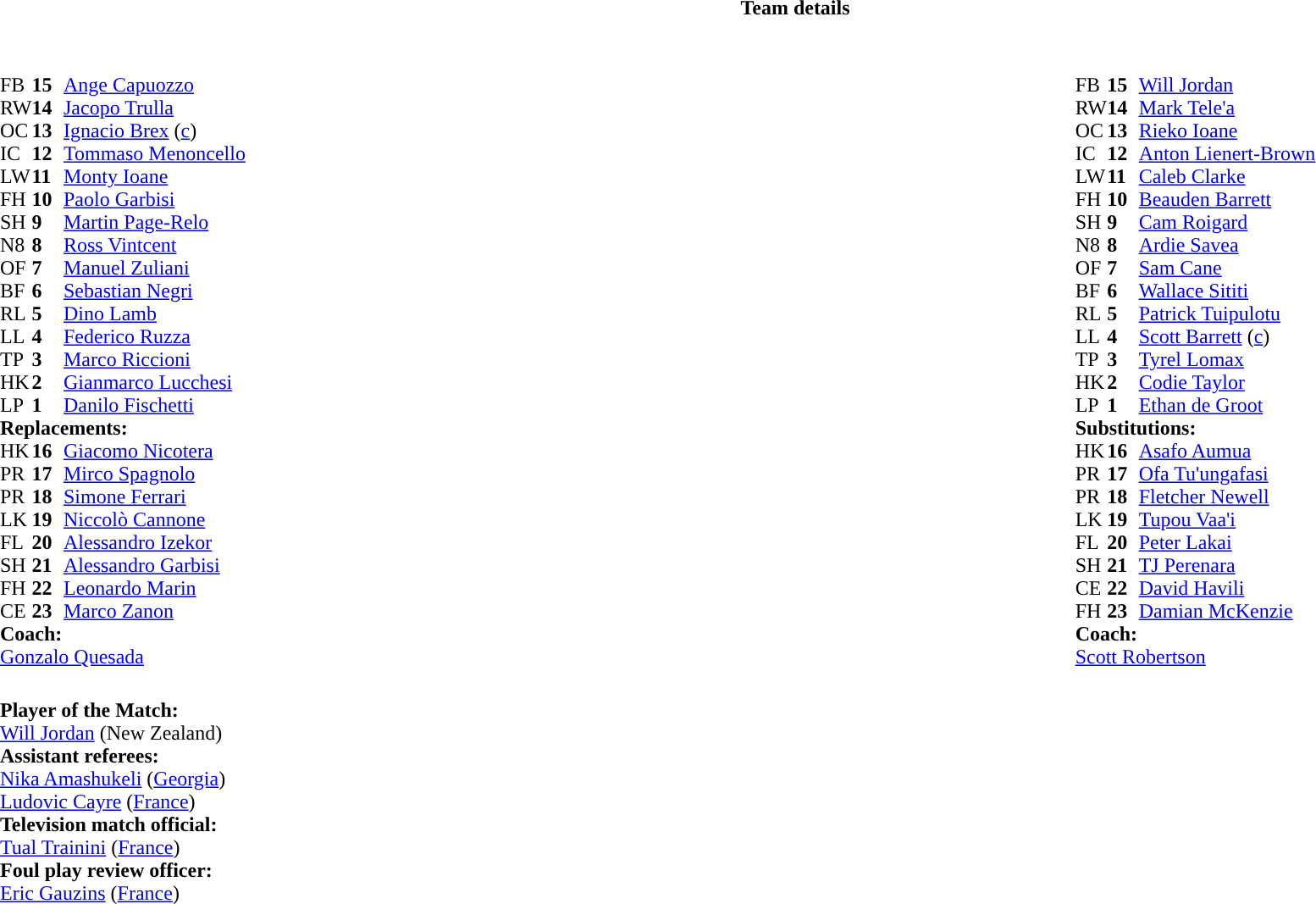<table border="0" style="width:100%;" class="collapsible collapsed">
<tr>
<th>Team details</th>
</tr>
<tr>
<td><br><table style="width:100%">
<tr>
<td style="vertical-align:top;width:50%"><br><table cellspacing="0" cellpadding="0">
<tr>
<th width="25"></th>
<th width="25"></th>
</tr>
<tr>
<td>FB</td>
<td><strong>15</strong></td>
<td><a href='#'>Ange Capuozzo</a></td>
<td></td>
<td></td>
<td></td>
<td></td>
</tr>
<tr>
<td>RW</td>
<td><strong>14</strong></td>
<td><a href='#'>Jacopo Trulla</a></td>
<td></td>
<td></td>
</tr>
<tr>
<td>OC</td>
<td><strong>13</strong></td>
<td><a href='#'>Ignacio Brex</a> (<a href='#'>c</a>)</td>
</tr>
<tr>
<td>IC</td>
<td><strong>12</strong></td>
<td><a href='#'>Tommaso Menoncello</a></td>
</tr>
<tr>
<td>LW</td>
<td><strong>11</strong></td>
<td><a href='#'>Monty Ioane</a></td>
</tr>
<tr>
<td>FH</td>
<td><strong>10</strong></td>
<td><a href='#'>Paolo Garbisi</a></td>
<td></td>
<td></td>
</tr>
<tr>
<td>SH</td>
<td><strong>9</strong></td>
<td><a href='#'>Martin Page-Relo</a></td>
<td></td>
<td></td>
</tr>
<tr>
<td>N8</td>
<td><strong>8</strong></td>
<td><a href='#'>Ross Vintcent</a></td>
</tr>
<tr>
<td>OF</td>
<td><strong>7</strong></td>
<td><a href='#'>Manuel Zuliani</a></td>
<td></td>
<td></td>
</tr>
<tr>
<td>BF</td>
<td><strong>6</strong></td>
<td><a href='#'>Sebastian Negri</a></td>
</tr>
<tr>
<td>RL</td>
<td><strong>5</strong></td>
<td><a href='#'>Dino Lamb</a></td>
<td></td>
<td></td>
<td></td>
<td></td>
</tr>
<tr>
<td>LL</td>
<td><strong>4</strong></td>
<td><a href='#'>Federico Ruzza</a></td>
<td></td>
<td></td>
<td></td>
<td></td>
</tr>
<tr>
<td>TP</td>
<td><strong>3</strong></td>
<td><a href='#'>Marco Riccioni</a></td>
<td></td>
<td></td>
<td></td>
<td></td>
</tr>
<tr>
<td>HK</td>
<td><strong>2</strong></td>
<td><a href='#'>Gianmarco Lucchesi</a></td>
<td></td>
<td></td>
</tr>
<tr>
<td>LP</td>
<td><strong>1</strong></td>
<td><a href='#'>Danilo Fischetti</a></td>
<td></td>
<td></td>
</tr>
<tr>
<td colspan="3"><strong>Replacements:</strong></td>
</tr>
<tr>
<td>HK</td>
<td><strong>16</strong></td>
<td><a href='#'>Giacomo Nicotera</a></td>
<td></td>
<td></td>
</tr>
<tr>
<td>PR</td>
<td><strong>17</strong></td>
<td><a href='#'>Mirco Spagnolo</a></td>
<td></td>
<td></td>
</tr>
<tr>
<td>PR</td>
<td><strong>18</strong></td>
<td><a href='#'>Simone Ferrari</a></td>
<td></td>
<td></td>
</tr>
<tr>
<td>LK</td>
<td><strong>19</strong></td>
<td><a href='#'>Niccolò Cannone</a></td>
<td></td>
<td></td>
</tr>
<tr>
<td>FL</td>
<td><strong>20</strong></td>
<td><a href='#'>Alessandro Izekor</a></td>
<td></td>
<td></td>
</tr>
<tr>
<td>SH</td>
<td><strong>21</strong></td>
<td><a href='#'>Alessandro Garbisi</a></td>
<td></td>
<td></td>
</tr>
<tr>
<td>FH</td>
<td><strong>22</strong></td>
<td><a href='#'>Leonardo Marin</a></td>
<td></td>
<td></td>
</tr>
<tr>
<td>CE</td>
<td><strong>23</strong></td>
<td><a href='#'>Marco Zanon</a></td>
<td></td>
<td></td>
</tr>
<tr>
<td colspan=3><strong>Coach:</strong></td>
</tr>
<tr>
<td colspan="4"> <a href='#'>Gonzalo Quesada</a></td>
</tr>
</table>
</td>
<td style="vertical-align:top"></td>
<td style="vertical-align:top;width:50%"><br><table cellspacing="0" cellpadding="0" style="margin:auto">
<tr>
<th width="25"></th>
<th width="25"></th>
</tr>
<tr>
<td>FB</td>
<td><strong>15</strong></td>
<td><a href='#'>Will Jordan</a></td>
</tr>
<tr>
<td>RW</td>
<td><strong>14</strong></td>
<td><a href='#'>Mark Tele'a</a></td>
</tr>
<tr>
<td>OC</td>
<td><strong>13</strong></td>
<td><a href='#'>Rieko Ioane</a></td>
</tr>
<tr>
<td>IC</td>
<td><strong>12</strong></td>
<td><a href='#'>Anton Lienert-Brown</a></td>
<td></td>
<td></td>
</tr>
<tr>
<td>LW</td>
<td><strong>11</strong></td>
<td><a href='#'>Caleb Clarke</a></td>
<td></td>
<td></td>
</tr>
<tr>
<td>FH</td>
<td><strong>10</strong></td>
<td><a href='#'>Beauden Barrett</a></td>
</tr>
<tr>
<td>SH</td>
<td><strong>9</strong></td>
<td><a href='#'>Cam Roigard</a></td>
<td></td>
<td></td>
</tr>
<tr>
<td>N8</td>
<td><strong>8</strong></td>
<td><a href='#'>Ardie Savea</a></td>
</tr>
<tr>
<td>OF</td>
<td><strong>7</strong></td>
<td><a href='#'>Sam Cane</a></td>
<td></td>
<td></td>
</tr>
<tr>
<td>BF</td>
<td><strong>6</strong></td>
<td><a href='#'>Wallace Sititi</a></td>
</tr>
<tr>
<td>RL</td>
<td><strong>5</strong></td>
<td><a href='#'>Patrick Tuipulotu</a></td>
<td></td>
<td></td>
</tr>
<tr>
<td>LL</td>
<td><strong>4</strong></td>
<td><a href='#'>Scott Barrett</a> (<a href='#'>c</a>)</td>
<td></td>
</tr>
<tr>
<td>TP</td>
<td><strong>3</strong></td>
<td><a href='#'>Tyrel Lomax</a></td>
<td></td>
<td></td>
</tr>
<tr>
<td>HK</td>
<td><strong>2</strong></td>
<td><a href='#'>Codie Taylor</a></td>
<td></td>
<td></td>
</tr>
<tr>
<td>LP</td>
<td><strong>1</strong></td>
<td><a href='#'>Ethan de Groot</a></td>
<td></td>
<td></td>
</tr>
<tr>
<td colspan=3><strong>Substitutions:</strong></td>
</tr>
<tr>
<td>HK</td>
<td><strong>16</strong></td>
<td><a href='#'>Asafo Aumua</a></td>
<td></td>
<td></td>
</tr>
<tr>
<td>PR</td>
<td><strong>17</strong></td>
<td><a href='#'>Ofa Tu'ungafasi</a></td>
<td></td>
<td></td>
</tr>
<tr>
<td>PR</td>
<td><strong>18</strong></td>
<td><a href='#'>Fletcher Newell</a></td>
<td></td>
<td></td>
</tr>
<tr>
<td>LK</td>
<td><strong>19</strong></td>
<td><a href='#'>Tupou Vaa'i</a></td>
<td></td>
<td></td>
</tr>
<tr>
<td>FL</td>
<td><strong>20</strong></td>
<td><a href='#'>Peter Lakai</a></td>
<td></td>
<td></td>
</tr>
<tr>
<td>SH</td>
<td><strong>21</strong></td>
<td><a href='#'>TJ Perenara</a></td>
<td></td>
<td></td>
</tr>
<tr>
<td>CE</td>
<td><strong>22</strong></td>
<td><a href='#'>David Havili</a></td>
<td></td>
<td></td>
</tr>
<tr>
<td>FH</td>
<td><strong>23</strong></td>
<td><a href='#'>Damian McKenzie</a></td>
<td></td>
<td></td>
</tr>
<tr>
<td colspan=3><strong>Coach:</strong></td>
</tr>
<tr>
<td colspan="4"> <a href='#'>Scott Robertson</a></td>
</tr>
</table>
</td>
</tr>
</table>
<table style="width:100%">
<tr>
<td><br><strong>Player of the Match:</strong>
<br><a href='#'>Will Jordan</a> (New Zealand)<br><strong>Assistant referees:</strong>
<br><a href='#'>Nika Amashukeli</a> (<a href='#'>Georgia</a>)
<br><a href='#'>Ludovic Cayre</a> (<a href='#'>France</a>)
<br><strong>Television match official:</strong>
<br><a href='#'>Tual Trainini</a> (<a href='#'>France</a>)
<br><strong>Foul play review officer:</strong>
<br><a href='#'>Eric Gauzins</a> (<a href='#'>France</a>)</td>
</tr>
</table>
</td>
</tr>
</table>
